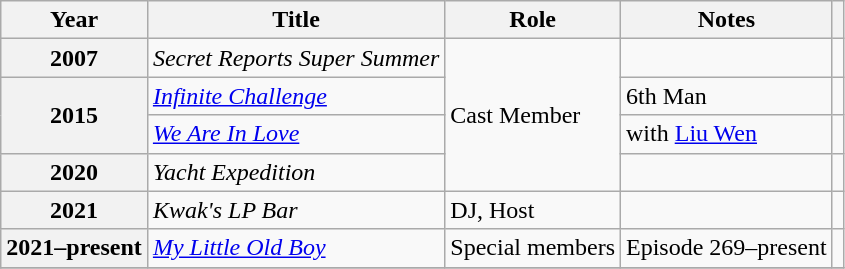<table class="wikitable sortable plainrowheaders">
<tr>
<th scope="col">Year</th>
<th scope="col">Title</th>
<th scope="col">Role</th>
<th scope="col">Notes</th>
<th scope="col" class="unsortable"></th>
</tr>
<tr>
<th scope="row">2007</th>
<td><em>Secret Reports Super Summer</em></td>
<td rowspan=4>Cast Member</td>
<td></td>
<td></td>
</tr>
<tr>
<th rowspan="2" scope="row">2015</th>
<td><em><a href='#'>Infinite Challenge</a></em></td>
<td>6th Man</td>
<td></td>
</tr>
<tr>
<td><em><a href='#'>We Are In Love</a></em></td>
<td>with <a href='#'>Liu Wen</a></td>
<td></td>
</tr>
<tr>
<th scope="row">2020</th>
<td><em>Yacht Expedition</em></td>
<td></td>
<td></td>
</tr>
<tr>
<th scope="row">2021</th>
<td><em>Kwak's LP Bar</em></td>
<td>DJ, Host</td>
<td></td>
<td></td>
</tr>
<tr>
<th scope="row">2021–present</th>
<td><em><a href='#'>My Little Old Boy</a></em></td>
<td>Special members</td>
<td>Episode 269–present</td>
<td></td>
</tr>
<tr>
</tr>
</table>
